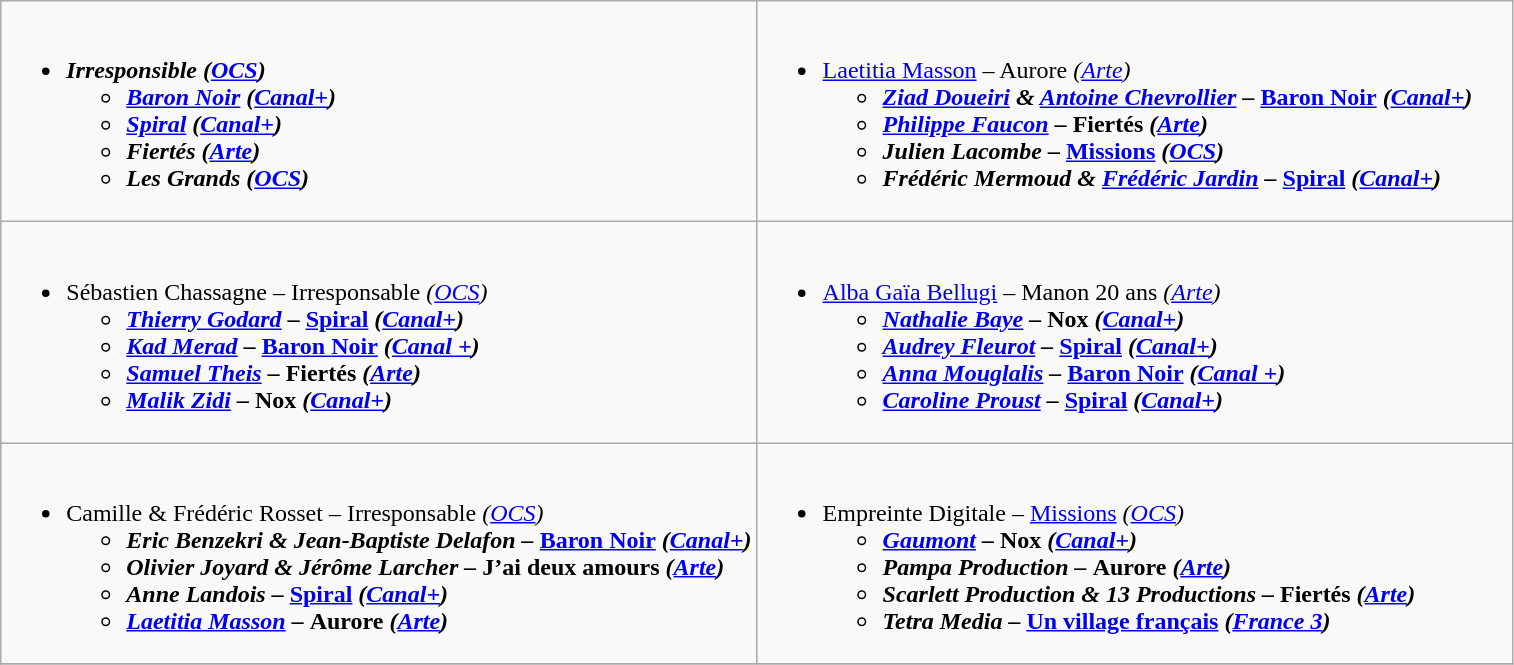<table class="wikitable" role="presentation">
<tr>
<td style="vertical-align:top; width:50%;"><br><ul><li><strong><em>Irresponsible<em> (<a href='#'>OCS</a>)<strong><ul><li></em><a href='#'>Baron Noir</a><em> (<a href='#'>Canal+</a>)</li><li></em><a href='#'>Spiral</a><em> (<a href='#'>Canal+</a>)</li><li></em>Fiertés<em> (<a href='#'>Arte</a>)</li><li></em>Les Grands<em> (<a href='#'>OCS</a>)</li></ul></li></ul></td>
<td style="vertical-align:top; width:50%;"><br><ul><li></strong><a href='#'>Laetitia Masson</a> – </em>Aurore<em> (<a href='#'>Arte</a>)<strong><ul><li><a href='#'>Ziad Doueiri</a> & <a href='#'>Antoine Chevrollier</a> – </em><a href='#'>Baron Noir</a><em> (<a href='#'>Canal+</a>)</li><li><a href='#'>Philippe Faucon</a> – </em>Fiertés<em> (<a href='#'>Arte</a>)</li><li>Julien Lacombe – </em><a href='#'>Missions</a><em> (<a href='#'>OCS</a>)</li><li>Frédéric Mermoud & <a href='#'>Frédéric Jardin</a> – </em><a href='#'>Spiral</a><em> (<a href='#'>Canal+</a>)</li></ul></li></ul></td>
</tr>
<tr>
<td style="vertical-align:top; width:50%;"><br><ul><li></strong>Sébastien Chassagne – </em>Irresponsable<em> (<a href='#'>OCS</a>)<strong><ul><li><a href='#'>Thierry Godard</a> – </em><a href='#'>Spiral</a><em> (<a href='#'>Canal+</a>)</li><li><a href='#'>Kad Merad</a> – </em><a href='#'>Baron Noir</a><em> (<a href='#'>Canal +</a>)</li><li><a href='#'>Samuel Theis</a> – </em>Fiertés<em> (<a href='#'>Arte</a>)</li><li><a href='#'>Malik Zidi</a> – </em>Nox<em> (<a href='#'>Canal+</a>)</li></ul></li></ul></td>
<td style="vertical-align:top; width:50%;"><br><ul><li></strong><a href='#'>Alba Gaïa Bellugi</a> – </em>Manon 20 ans<em> (<a href='#'>Arte</a>)<strong><ul><li><a href='#'>Nathalie Baye</a> – </em>Nox<em> (<a href='#'>Canal+</a>)</li><li><a href='#'>Audrey Fleurot</a> – </em><a href='#'>Spiral</a><em> (<a href='#'>Canal+</a>)</li><li><a href='#'>Anna Mouglalis</a> – </em><a href='#'>Baron Noir</a><em> (<a href='#'>Canal +</a>)</li><li><a href='#'>Caroline Proust</a> – </em><a href='#'>Spiral</a><em> (<a href='#'>Canal+</a>)</li></ul></li></ul></td>
</tr>
<tr>
<td style="vertical-align:top; width:50%;"><br><ul><li></strong>Camille & Frédéric Rosset – </em>Irresponsable<em> (<a href='#'>OCS</a>)<strong><ul><li>Eric Benzekri & Jean-Baptiste Delafon – </em><a href='#'>Baron Noir</a><em> (<a href='#'>Canal+</a>)</li><li>Olivier Joyard & Jérôme Larcher – </em>J’ai deux amours<em> (<a href='#'>Arte</a>)</li><li>Anne Landois – </em><a href='#'>Spiral</a><em> (<a href='#'>Canal+</a>)</li><li><a href='#'>Laetitia Masson</a> – </em>Aurore<em> (<a href='#'>Arte</a>)</li></ul></li></ul></td>
<td style="vertical-align:top; width:50%;"><br><ul><li></strong>Empreinte Digitale – </em><a href='#'>Missions</a><em> (<a href='#'>OCS</a>)<strong><ul><li><a href='#'>Gaumont</a> – </em>Nox<em> (<a href='#'>Canal+</a>)</li><li>Pampa Production – </em>Aurore<em> (<a href='#'>Arte</a>)</li><li>Scarlett Production & 13 Productions – </em>Fiertés<em> (<a href='#'>Arte</a>)</li><li>Tetra Media – </em><a href='#'>Un village français</a><em> (<a href='#'>France 3</a>)</li></ul></li></ul></td>
</tr>
<tr>
</tr>
</table>
